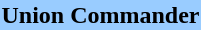<table style="align:left; margin-left:1em;">
<tr>
<th bgcolor="#99ccff">Union Commander</th>
</tr>
<tr>
<td></td>
</tr>
</table>
